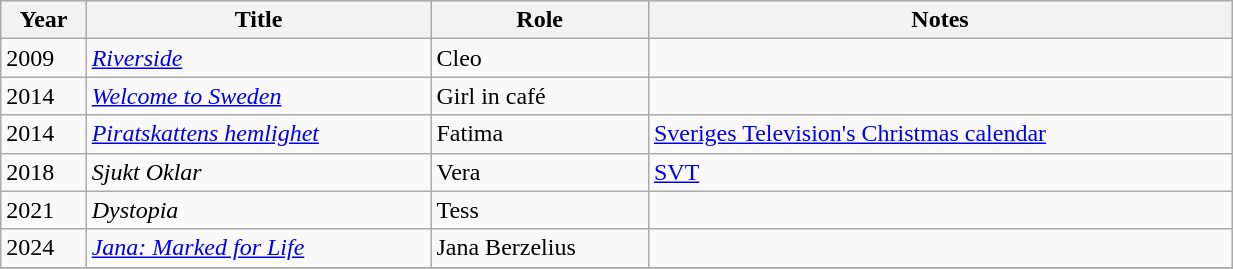<table class="wikitable" width="65%" cellpadding="5">
<tr>
<th>Year</th>
<th>Title</th>
<th>Role</th>
<th>Notes</th>
</tr>
<tr>
<td>2009</td>
<td><em><a href='#'>Riverside</a></em></td>
<td>Cleo</td>
<td></td>
</tr>
<tr>
<td>2014</td>
<td><em><a href='#'>Welcome to Sweden</a></em></td>
<td>Girl in café</td>
<td></td>
</tr>
<tr>
<td>2014</td>
<td><em><a href='#'>Piratskattens hemlighet</a></em></td>
<td>Fatima</td>
<td><a href='#'>Sveriges Television's Christmas calendar</a></td>
</tr>
<tr>
<td>2018</td>
<td><em>Sjukt Oklar</em></td>
<td>Vera</td>
<td><a href='#'>SVT</a></td>
</tr>
<tr>
<td>2021</td>
<td><em>Dystopia</em></td>
<td>Tess</td>
<td></td>
</tr>
<tr>
<td>2024</td>
<td><em><a href='#'>Jana: Marked for Life</a></em></td>
<td>Jana Berzelius</td>
<td></td>
</tr>
<tr>
</tr>
</table>
